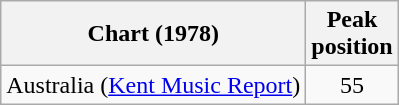<table class="wikitable sortable plainrowheaders">
<tr>
<th scope="col">Chart (1978)</th>
<th scope="col">Peak<br>position</th>
</tr>
<tr>
<td>Australia (<a href='#'>Kent Music Report</a>)</td>
<td align="center">55</td>
</tr>
</table>
